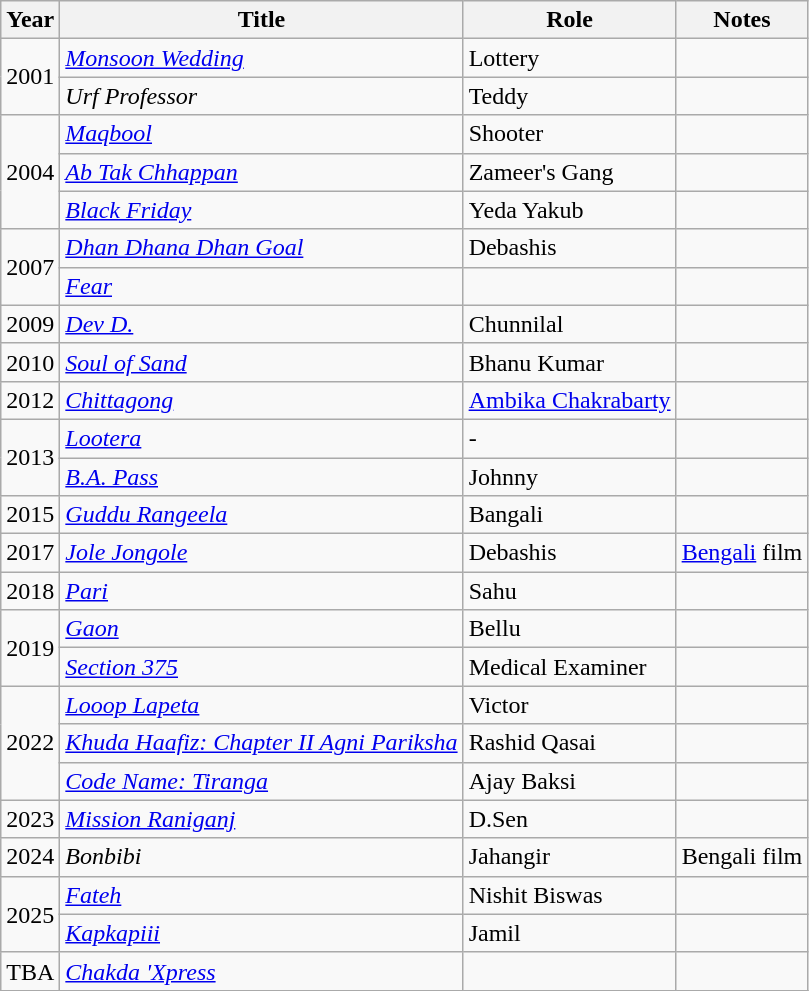<table class="wikitable sortable">
<tr>
<th>Year</th>
<th>Title</th>
<th>Role</th>
<th>Notes</th>
</tr>
<tr>
<td rowspan="2">2001</td>
<td><em><a href='#'>Monsoon Wedding</a></em></td>
<td>Lottery</td>
<td></td>
</tr>
<tr>
<td><em>Urf Professor</em></td>
<td>Teddy</td>
<td></td>
</tr>
<tr>
<td rowspan="3">2004</td>
<td><em><a href='#'>Maqbool</a></em></td>
<td>Shooter</td>
<td></td>
</tr>
<tr>
<td><em><a href='#'>Ab Tak Chhappan</a></em></td>
<td>Zameer's Gang</td>
<td></td>
</tr>
<tr>
<td><em><a href='#'>Black Friday</a></em></td>
<td>Yeda Yakub</td>
<td></td>
</tr>
<tr>
<td rowspan=2>2007</td>
<td><em><a href='#'>Dhan Dhana Dhan Goal</a></em></td>
<td>Debashis</td>
<td></td>
</tr>
<tr>
<td><em><a href='#'>Fear</a></em></td>
<td></td>
<td></td>
</tr>
<tr>
<td>2009</td>
<td><em><a href='#'>Dev D.</a></em></td>
<td>Chunnilal</td>
<td></td>
</tr>
<tr>
<td>2010</td>
<td><em><a href='#'>Soul of Sand</a></em></td>
<td>Bhanu Kumar</td>
<td></td>
</tr>
<tr>
<td>2012</td>
<td><em><a href='#'>Chittagong</a></em></td>
<td><a href='#'>Ambika Chakrabarty</a></td>
<td></td>
</tr>
<tr>
<td rowspan="2">2013</td>
<td><em><a href='#'>Lootera</a></em></td>
<td>-</td>
<td></td>
</tr>
<tr>
<td><em><a href='#'>B.A. Pass</a></em></td>
<td>Johnny</td>
<td></td>
</tr>
<tr>
<td>2015</td>
<td><em><a href='#'>Guddu Rangeela</a></em></td>
<td>Bangali</td>
<td></td>
</tr>
<tr>
<td>2017</td>
<td><em><a href='#'>Jole Jongole</a></em></td>
<td>Debashis</td>
<td><a href='#'>Bengali</a> film</td>
</tr>
<tr>
<td>2018</td>
<td><em><a href='#'>Pari</a></em></td>
<td>Sahu</td>
<td></td>
</tr>
<tr>
<td rowspan="2">2019</td>
<td><em><a href='#'>Gaon</a></em></td>
<td>Bellu</td>
<td></td>
</tr>
<tr>
<td><em><a href='#'>Section 375</a></em></td>
<td>Medical Examiner</td>
<td></td>
</tr>
<tr>
<td rowspan="3">2022</td>
<td><em><a href='#'>Looop Lapeta</a></em></td>
<td>Victor</td>
<td></td>
</tr>
<tr>
<td><em><a href='#'>Khuda Haafiz: Chapter II Agni Pariksha</a></em></td>
<td>Rashid Qasai</td>
<td></td>
</tr>
<tr>
<td><em><a href='#'>Code Name: Tiranga</a></em></td>
<td>Ajay Baksi</td>
<td></td>
</tr>
<tr>
<td>2023</td>
<td><em><a href='#'>Mission Raniganj</a></em></td>
<td>D.Sen</td>
<td></td>
</tr>
<tr>
<td>2024</td>
<td><em>Bonbibi</em></td>
<td>Jahangir</td>
<td>Bengali film</td>
</tr>
<tr>
<td rowspan="2">2025</td>
<td><em><a href='#'>Fateh</a></em></td>
<td>Nishit Biswas</td>
<td></td>
</tr>
<tr>
<td><em><a href='#'>Kapkapiii</a></em></td>
<td>Jamil</td>
</tr>
<tr>
<td>TBA</td>
<td><em><a href='#'>Chakda 'Xpress</a></em></td>
<td></td>
<td></td>
</tr>
<tr>
</tr>
</table>
